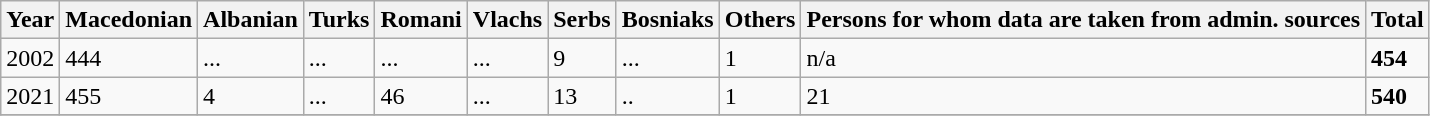<table class="wikitable">
<tr>
<th>Year</th>
<th>Macedonian</th>
<th>Albanian</th>
<th>Turks</th>
<th>Romani</th>
<th>Vlachs</th>
<th>Serbs</th>
<th>Bosniaks</th>
<th><abbr>Others</abbr></th>
<th>Persons for whom data are taken from admin. sources</th>
<th>Total</th>
</tr>
<tr>
<td>2002</td>
<td>444</td>
<td>...</td>
<td>...</td>
<td>...</td>
<td>...</td>
<td>9</td>
<td>...</td>
<td>1</td>
<td>n/a</td>
<td><strong>454</strong></td>
</tr>
<tr>
<td>2021</td>
<td>455</td>
<td>4</td>
<td>...</td>
<td>46</td>
<td>...</td>
<td>13</td>
<td>..</td>
<td>1</td>
<td>21</td>
<td><strong>540</strong></td>
</tr>
<tr>
</tr>
</table>
